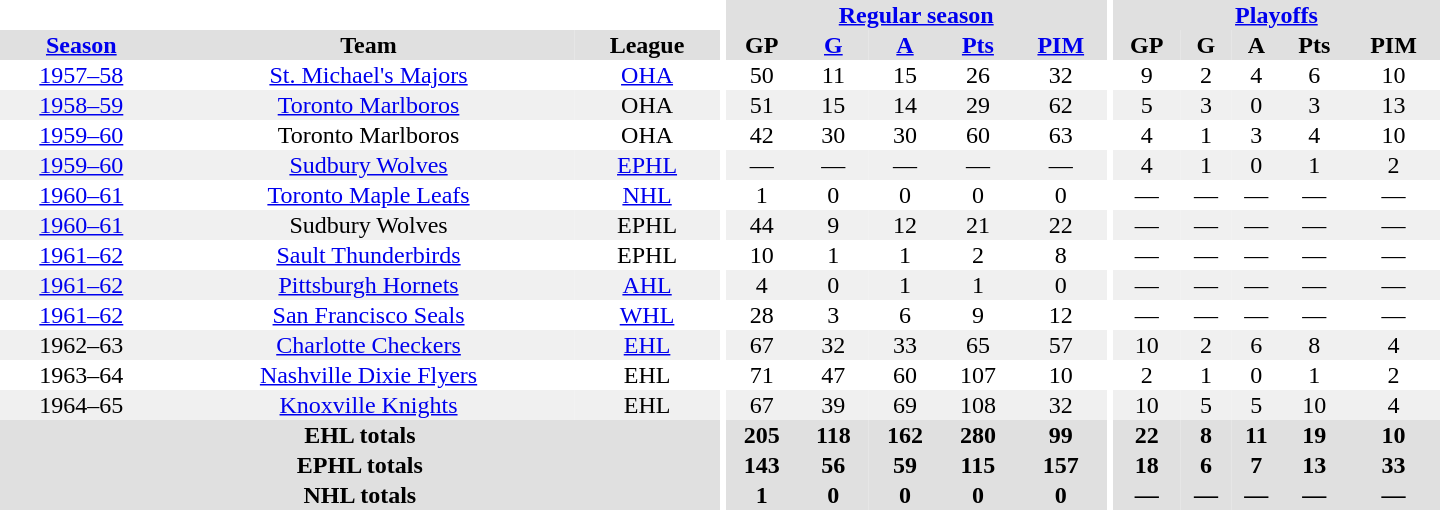<table border="0" cellpadding="1" cellspacing="0" style="text-align:center; width:60em">
<tr bgcolor="#e0e0e0">
<th colspan="3" bgcolor="#ffffff"></th>
<th rowspan="100" bgcolor="#ffffff"></th>
<th colspan="5"><a href='#'>Regular season</a></th>
<th rowspan="100" bgcolor="#ffffff"></th>
<th colspan="5"><a href='#'>Playoffs</a></th>
</tr>
<tr bgcolor="#e0e0e0">
<th><a href='#'>Season</a></th>
<th>Team</th>
<th>League</th>
<th>GP</th>
<th><a href='#'>G</a></th>
<th><a href='#'>A</a></th>
<th><a href='#'>Pts</a></th>
<th><a href='#'>PIM</a></th>
<th>GP</th>
<th>G</th>
<th>A</th>
<th>Pts</th>
<th>PIM</th>
</tr>
<tr>
<td><a href='#'>1957–58</a></td>
<td><a href='#'>St. Michael's Majors</a></td>
<td><a href='#'>OHA</a></td>
<td>50</td>
<td>11</td>
<td>15</td>
<td>26</td>
<td>32</td>
<td>9</td>
<td>2</td>
<td>4</td>
<td>6</td>
<td>10</td>
</tr>
<tr bgcolor="#f0f0f0">
<td><a href='#'>1958–59</a></td>
<td><a href='#'>Toronto Marlboros</a></td>
<td>OHA</td>
<td>51</td>
<td>15</td>
<td>14</td>
<td>29</td>
<td>62</td>
<td>5</td>
<td>3</td>
<td>0</td>
<td>3</td>
<td>13</td>
</tr>
<tr>
<td><a href='#'>1959–60</a></td>
<td>Toronto Marlboros</td>
<td>OHA</td>
<td>42</td>
<td>30</td>
<td>30</td>
<td>60</td>
<td>63</td>
<td>4</td>
<td>1</td>
<td>3</td>
<td>4</td>
<td>10</td>
</tr>
<tr bgcolor="#f0f0f0">
<td><a href='#'>1959–60</a></td>
<td><a href='#'>Sudbury Wolves</a></td>
<td><a href='#'>EPHL</a></td>
<td>—</td>
<td>—</td>
<td>—</td>
<td>—</td>
<td>—</td>
<td>4</td>
<td>1</td>
<td>0</td>
<td>1</td>
<td>2</td>
</tr>
<tr>
<td><a href='#'>1960–61</a></td>
<td><a href='#'>Toronto Maple Leafs</a></td>
<td><a href='#'>NHL</a></td>
<td>1</td>
<td>0</td>
<td>0</td>
<td>0</td>
<td>0</td>
<td>—</td>
<td>—</td>
<td>—</td>
<td>—</td>
<td>—</td>
</tr>
<tr bgcolor="#f0f0f0">
<td><a href='#'>1960–61</a></td>
<td>Sudbury Wolves</td>
<td>EPHL</td>
<td>44</td>
<td>9</td>
<td>12</td>
<td>21</td>
<td>22</td>
<td>—</td>
<td>—</td>
<td>—</td>
<td>—</td>
<td>—</td>
</tr>
<tr>
<td><a href='#'>1961–62</a></td>
<td><a href='#'>Sault Thunderbirds</a></td>
<td>EPHL</td>
<td>10</td>
<td>1</td>
<td>1</td>
<td>2</td>
<td>8</td>
<td>—</td>
<td>—</td>
<td>—</td>
<td>—</td>
<td>—</td>
</tr>
<tr bgcolor="#f0f0f0">
<td><a href='#'>1961–62</a></td>
<td><a href='#'>Pittsburgh Hornets</a></td>
<td><a href='#'>AHL</a></td>
<td>4</td>
<td>0</td>
<td>1</td>
<td>1</td>
<td>0</td>
<td>—</td>
<td>—</td>
<td>—</td>
<td>—</td>
<td>—</td>
</tr>
<tr>
<td><a href='#'>1961–62</a></td>
<td><a href='#'>San Francisco Seals</a></td>
<td><a href='#'>WHL</a></td>
<td>28</td>
<td>3</td>
<td>6</td>
<td>9</td>
<td>12</td>
<td>—</td>
<td>—</td>
<td>—</td>
<td>—</td>
<td>—</td>
</tr>
<tr bgcolor="#f0f0f0">
<td>1962–63</td>
<td><a href='#'>Charlotte Checkers</a></td>
<td><a href='#'>EHL</a></td>
<td>67</td>
<td>32</td>
<td>33</td>
<td>65</td>
<td>57</td>
<td>10</td>
<td>2</td>
<td>6</td>
<td>8</td>
<td>4</td>
</tr>
<tr>
<td>1963–64</td>
<td><a href='#'>Nashville Dixie Flyers</a></td>
<td>EHL</td>
<td>71</td>
<td>47</td>
<td>60</td>
<td>107</td>
<td>10</td>
<td>2</td>
<td>1</td>
<td>0</td>
<td>1</td>
<td>2</td>
</tr>
<tr bgcolor="#f0f0f0">
<td>1964–65</td>
<td><a href='#'>Knoxville Knights</a></td>
<td>EHL</td>
<td>67</td>
<td>39</td>
<td>69</td>
<td>108</td>
<td>32</td>
<td>10</td>
<td>5</td>
<td>5</td>
<td>10</td>
<td>4</td>
</tr>
<tr bgcolor="#e0e0e0">
<th colspan="3">EHL totals</th>
<th>205</th>
<th>118</th>
<th>162</th>
<th>280</th>
<th>99</th>
<th>22</th>
<th>8</th>
<th>11</th>
<th>19</th>
<th>10</th>
</tr>
<tr bgcolor="#e0e0e0">
<th colspan="3">EPHL totals</th>
<th>143</th>
<th>56</th>
<th>59</th>
<th>115</th>
<th>157</th>
<th>18</th>
<th>6</th>
<th>7</th>
<th>13</th>
<th>33</th>
</tr>
<tr bgcolor="#e0e0e0">
<th colspan="3">NHL totals</th>
<th>1</th>
<th>0</th>
<th>0</th>
<th>0</th>
<th>0</th>
<th>—</th>
<th>—</th>
<th>—</th>
<th>—</th>
<th>—</th>
</tr>
</table>
